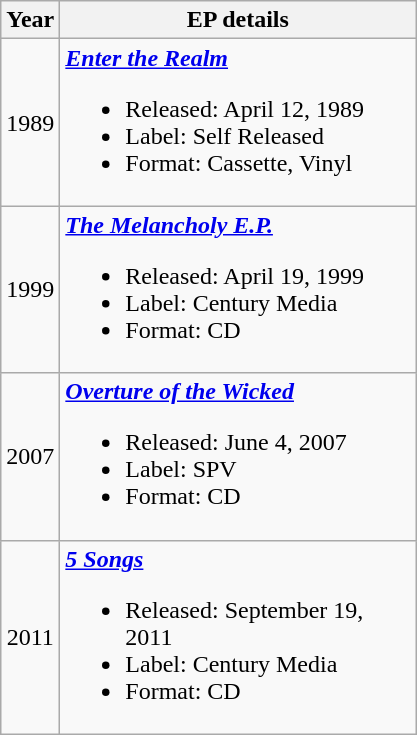<table class="wikitable" border="1">
<tr>
<th>Year</th>
<th width="230">EP details</th>
</tr>
<tr>
<td align="center">1989</td>
<td><strong><em><a href='#'>Enter the Realm</a></em></strong><br><ul><li>Released: April 12, 1989</li><li>Label: Self Released</li><li>Format: Cassette, Vinyl</li></ul></td>
</tr>
<tr>
<td align="center">1999</td>
<td><strong><em><a href='#'>The Melancholy E.P.</a></em></strong><br><ul><li>Released: April 19, 1999</li><li>Label: Century Media</li><li>Format: CD</li></ul></td>
</tr>
<tr>
<td align="center">2007</td>
<td><strong><em><a href='#'>Overture of the Wicked</a></em></strong><br><ul><li>Released: June 4, 2007</li><li>Label: SPV</li><li>Format: CD</li></ul></td>
</tr>
<tr>
<td align="center">2011</td>
<td><strong><em><a href='#'>5 Songs</a></em></strong><br><ul><li>Released: September 19, 2011</li><li>Label: Century Media</li><li>Format: CD</li></ul></td>
</tr>
</table>
